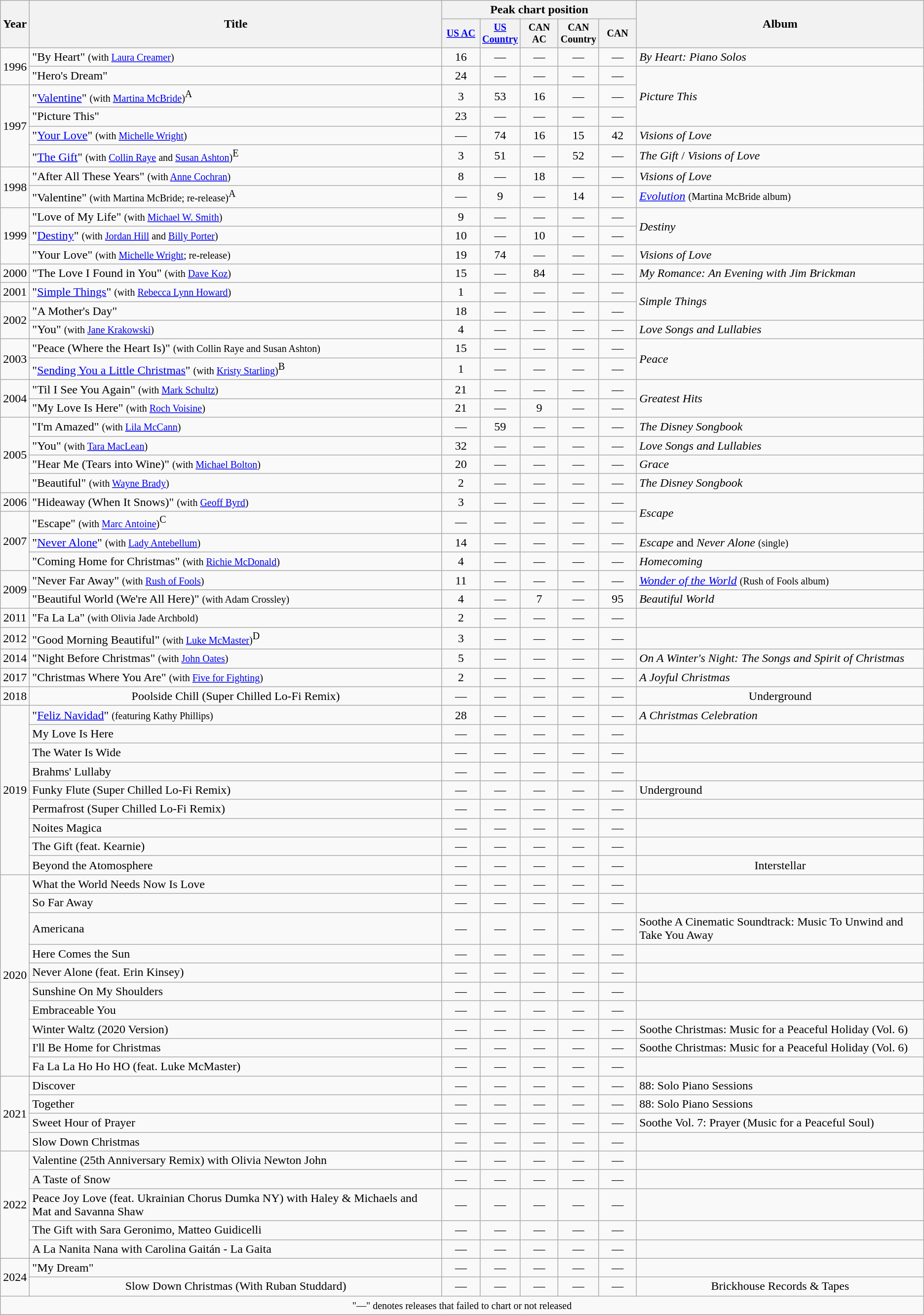<table class="wikitable" style="text-align:center;">
<tr>
<th rowspan="2">Year</th>
<th rowspan="2">Title</th>
<th colspan="5">Peak chart position</th>
<th rowspan="2">Album</th>
</tr>
<tr style="font-size:smaller;">
<th style="width:45px;"><a href='#'>US AC</a></th>
<th style="width:45px;"><a href='#'>US Country</a></th>
<th style="width:45px;">CAN AC</th>
<th style="width:45px;">CAN Country</th>
<th style="width:45px;">CAN</th>
</tr>
<tr>
<td rowspan="2">1996</td>
<td style="text-align:left;">"By Heart" <small>(with <a href='#'>Laura Creamer</a>)</small></td>
<td>16</td>
<td>—</td>
<td>—</td>
<td>—</td>
<td>—</td>
<td style="text-align:left;"><em>By Heart: Piano Solos</em></td>
</tr>
<tr>
<td style="text-align:left;">"Hero's Dream"</td>
<td>24</td>
<td>—</td>
<td>—</td>
<td>—</td>
<td>—</td>
<td style="text-align:left;" rowspan="3"><em>Picture This</em></td>
</tr>
<tr>
<td rowspan="4">1997</td>
<td style="text-align:left;">"<a href='#'>Valentine</a>" <small>(with <a href='#'>Martina McBride</a>)</small><sup>A</sup></td>
<td>3</td>
<td>53</td>
<td>16</td>
<td>—</td>
<td>—</td>
</tr>
<tr>
<td style="text-align:left;">"Picture This"</td>
<td>23</td>
<td>—</td>
<td>—</td>
<td>—</td>
<td>—</td>
</tr>
<tr>
<td style="text-align:left;">"<a href='#'>Your Love</a>" <small>(with <a href='#'>Michelle Wright</a>)</small></td>
<td>—</td>
<td>74</td>
<td>16</td>
<td>15</td>
<td>42</td>
<td style="text-align:left;"><em>Visions of Love</em></td>
</tr>
<tr>
<td style="text-align:left;">"<a href='#'>The Gift</a>" <small>(with <a href='#'>Collin Raye</a> and <a href='#'>Susan Ashton</a>)</small><sup>E</sup></td>
<td>3</td>
<td>51</td>
<td>—</td>
<td>52</td>
<td>—</td>
<td style="text-align:left;"><em>The Gift</em> / <em>Visions of Love</em></td>
</tr>
<tr>
<td rowspan="2">1998</td>
<td style="text-align:left;">"After All These Years" <small>(with <a href='#'>Anne Cochran</a>)</small></td>
<td>8</td>
<td>—</td>
<td>18</td>
<td>—</td>
<td>—</td>
<td style="text-align:left;"><em>Visions of Love</em></td>
</tr>
<tr>
<td style="text-align:left;">"Valentine" <small>(with Martina McBride; re-release)</small><sup>A</sup></td>
<td>—</td>
<td>9</td>
<td>—</td>
<td>14</td>
<td>—</td>
<td style="text-align:left;"><em><a href='#'>Evolution</a></em> <small>(Martina McBride album)</small></td>
</tr>
<tr>
<td rowspan="3">1999</td>
<td style="text-align:left;">"Love of My Life" <small>(with <a href='#'>Michael W. Smith</a>)</small></td>
<td>9</td>
<td>—</td>
<td>—</td>
<td>—</td>
<td>—</td>
<td style="text-align:left;" rowspan="2"><em>Destiny</em></td>
</tr>
<tr>
<td style="text-align:left;">"<a href='#'>Destiny</a>" <small>(with <a href='#'>Jordan Hill</a> and <a href='#'>Billy Porter</a>)</small></td>
<td>10</td>
<td>—</td>
<td>10</td>
<td>—</td>
<td>—</td>
</tr>
<tr>
<td style="text-align:left;">"Your Love" <small>(with <a href='#'>Michelle Wright</a>; re-release)</small></td>
<td>19</td>
<td>74</td>
<td>—</td>
<td>—</td>
<td>—</td>
<td style="text-align:left;"><em>Visions of Love</em></td>
</tr>
<tr>
<td>2000</td>
<td style="text-align:left;">"The Love I Found in You" <small>(with <a href='#'>Dave Koz</a>)</small></td>
<td>15</td>
<td>—</td>
<td>84</td>
<td>—</td>
<td>—</td>
<td style="text-align:left;"><em>My Romance: An Evening with Jim Brickman</em></td>
</tr>
<tr>
<td>2001</td>
<td style="text-align:left;">"<a href='#'>Simple Things</a>" <small>(with <a href='#'>Rebecca Lynn Howard</a>)</small></td>
<td>1</td>
<td>—</td>
<td>—</td>
<td>—</td>
<td>—</td>
<td style="text-align:left;" rowspan="2"><em>Simple Things</em></td>
</tr>
<tr>
<td rowspan="2">2002</td>
<td style="text-align:left;">"A Mother's Day"</td>
<td>18</td>
<td>—</td>
<td>—</td>
<td>—</td>
<td>—</td>
</tr>
<tr>
<td style="text-align:left;">"You" <small>(with <a href='#'>Jane Krakowski</a>)</small></td>
<td>4</td>
<td>—</td>
<td>—</td>
<td>—</td>
<td>—</td>
<td style="text-align:left;"><em>Love Songs and Lullabies</em></td>
</tr>
<tr>
<td rowspan="2">2003</td>
<td style="text-align:left;">"Peace (Where the Heart Is)" <small>(with Collin Raye and Susan Ashton)</small></td>
<td>15</td>
<td>—</td>
<td>—</td>
<td>—</td>
<td>—</td>
<td style="text-align:left;" rowspan="2"><em>Peace</em></td>
</tr>
<tr>
<td style="text-align:left;">"<a href='#'>Sending You a Little Christmas</a>" <small>(with <a href='#'>Kristy Starling</a>)</small><sup>B</sup></td>
<td>1</td>
<td>—</td>
<td>—</td>
<td>—</td>
<td>—</td>
</tr>
<tr>
<td rowspan="2">2004</td>
<td style="text-align:left;">"Til I See You Again" <small>(with <a href='#'>Mark Schultz</a>)</small></td>
<td>21</td>
<td>—</td>
<td>—</td>
<td>—</td>
<td>—</td>
<td style="text-align:left;" rowspan="2"><em>Greatest Hits</em></td>
</tr>
<tr>
<td style="text-align:left;">"My Love Is Here" <small>(with <a href='#'>Roch Voisine</a>)</small></td>
<td>21</td>
<td>—</td>
<td>9</td>
<td>—</td>
<td>—</td>
</tr>
<tr>
<td rowspan="4">2005</td>
<td style="text-align:left;">"I'm Amazed" <small>(with <a href='#'>Lila McCann</a>)</small></td>
<td>—</td>
<td>59</td>
<td>—</td>
<td>—</td>
<td>—</td>
<td style="text-align:left;"><em>The Disney Songbook</em></td>
</tr>
<tr>
<td style="text-align:left;">"You" <small>(with <a href='#'>Tara MacLean</a>)</small></td>
<td>32</td>
<td>—</td>
<td>—</td>
<td>—</td>
<td>—</td>
<td style="text-align:left;"><em>Love Songs and Lullabies</em></td>
</tr>
<tr>
<td style="text-align:left;">"Hear Me (Tears into Wine)" <small>(with <a href='#'>Michael Bolton</a>)</small></td>
<td>20</td>
<td>—</td>
<td>—</td>
<td>—</td>
<td>—</td>
<td style="text-align:left;"><em>Grace</em></td>
</tr>
<tr>
<td style="text-align:left;">"Beautiful" <small>(with <a href='#'>Wayne Brady</a>)</small></td>
<td>2</td>
<td>—</td>
<td>—</td>
<td>—</td>
<td>—</td>
<td style="text-align:left;"><em>The Disney Songbook</em></td>
</tr>
<tr>
<td rowspan="1">2006</td>
<td style="text-align:left;">"Hideaway (When It Snows)" <small>(with <a href='#'>Geoff Byrd</a>)</small></td>
<td>3</td>
<td>—</td>
<td>—</td>
<td>—</td>
<td>—</td>
<td style="text-align:left;" rowspan="2"><em>Escape</em></td>
</tr>
<tr>
<td rowspan="3">2007</td>
<td style="text-align:left;">"Escape" <small>(with <a href='#'>Marc Antoine</a>)</small><sup>C</sup></td>
<td>—</td>
<td>—</td>
<td>—</td>
<td>—</td>
<td>—</td>
</tr>
<tr>
<td style="text-align:left;">"<a href='#'>Never Alone</a>" <small>(with <a href='#'>Lady Antebellum</a>)</small></td>
<td>14</td>
<td>—</td>
<td>—</td>
<td>—</td>
<td>—</td>
<td style="text-align:left;"><em>Escape</em> and <em>Never Alone</em> <small>(single)</small></td>
</tr>
<tr>
<td style="text-align:left;">"Coming Home for Christmas" <small>(with <a href='#'>Richie McDonald</a>)</small></td>
<td>4</td>
<td>—</td>
<td>—</td>
<td>—</td>
<td>—</td>
<td style="text-align:left;"><em>Homecoming</em></td>
</tr>
<tr>
<td rowspan="2">2009</td>
<td style="text-align:left;">"Never Far Away" <small>(with <a href='#'>Rush of Fools</a>)</small></td>
<td>11</td>
<td>—</td>
<td>—</td>
<td>—</td>
<td>—</td>
<td style="text-align:left;"><em><a href='#'>Wonder of the World</a></em> <small>(Rush of Fools album)</small></td>
</tr>
<tr>
<td style="text-align:left;">"Beautiful World (We're All Here)" <small>(with Adam Crossley)</small></td>
<td>4</td>
<td>—</td>
<td>7</td>
<td>—</td>
<td>95</td>
<td style="text-align:left;"><em>Beautiful World</em></td>
</tr>
<tr>
<td>2011</td>
<td style="text-align:left;">"Fa La La" <small>(with Olivia Jade Archbold)</small></td>
<td>2</td>
<td>—</td>
<td>—</td>
<td>—</td>
<td>—</td>
<td style="text-align:left;"></td>
</tr>
<tr>
<td>2012</td>
<td style="text-align:left;">"Good Morning Beautiful" <small>(with <a href='#'>Luke McMaster</a>)</small><sup>D</sup></td>
<td>3</td>
<td>—</td>
<td>—</td>
<td>—</td>
<td>—</td>
<td style="text-align:left;"></td>
</tr>
<tr>
<td>2014</td>
<td style="text-align:left;">"Night Before Christmas" <small>(with <a href='#'>John Oates</a>)</small></td>
<td>5</td>
<td>—</td>
<td>—</td>
<td>—</td>
<td>—</td>
<td style="text-align:left;"><em>On A Winter's Night: The Songs and Spirit of Christmas</em></td>
</tr>
<tr>
<td>2017</td>
<td style="text-align:left;">"Christmas Where You Are" <small>(with <a href='#'>Five for Fighting</a>)</small></td>
<td>2</td>
<td>—</td>
<td>—</td>
<td>—</td>
<td>—</td>
<td style="text-align:left;"><em>A Joyful Christmas</em></td>
</tr>
<tr>
<td>2018</td>
<td>Poolside Chill (Super Chilled Lo-Fi Remix)</td>
<td>—</td>
<td>—</td>
<td>—</td>
<td>—</td>
<td>—</td>
<td>Underground</td>
</tr>
<tr>
<td rowspan="9">2019</td>
<td style="text-align:left;">"<a href='#'>Feliz Navidad</a>" <small>(featuring Kathy Phillips)</small></td>
<td>28</td>
<td>—</td>
<td>—</td>
<td>—</td>
<td>—</td>
<td style="text-align:left;"><em>A Christmas Celebration</em></td>
</tr>
<tr>
<td style="text-align:left;">My Love Is Here</td>
<td>—</td>
<td>—</td>
<td>—</td>
<td>—</td>
<td>—</td>
<td></td>
</tr>
<tr>
<td style="text-align:left;">The Water Is Wide</td>
<td>—</td>
<td>—</td>
<td>—</td>
<td>—</td>
<td>—</td>
<td></td>
</tr>
<tr>
<td style="text-align:left;">Brahms' Lullaby</td>
<td>—</td>
<td>—</td>
<td>—</td>
<td>—</td>
<td>—</td>
<td></td>
</tr>
<tr>
<td style="text-align:left;">Funky Flute (Super Chilled Lo-Fi Remix)</td>
<td>—</td>
<td>—</td>
<td>—</td>
<td>—</td>
<td>—</td>
<td style="text-align:left;">Underground</td>
</tr>
<tr>
<td style="text-align:left;">Permafrost (Super Chilled Lo-Fi Remix)</td>
<td>—</td>
<td>—</td>
<td>—</td>
<td>—</td>
<td>—</td>
<td></td>
</tr>
<tr>
<td style="text-align:left;">Noites Magica</td>
<td>—</td>
<td>—</td>
<td>—</td>
<td>—</td>
<td>—</td>
<td></td>
</tr>
<tr>
<td style="text-align:left;">The Gift (feat. Kearnie)</td>
<td>—</td>
<td>—</td>
<td>—</td>
<td>—</td>
<td>—</td>
<td></td>
</tr>
<tr>
<td style="text-align:left;">Beyond the Atomosphere</td>
<td>—</td>
<td>—</td>
<td>—</td>
<td>—</td>
<td>—</td>
<td>Interstellar</td>
</tr>
<tr>
<td rowspan="10">2020</td>
<td style="text-align:left;">What the World Needs Now Is Love</td>
<td>—</td>
<td>—</td>
<td>—</td>
<td>—</td>
<td>—</td>
<td></td>
</tr>
<tr>
<td style="text-align:left;">So Far Away</td>
<td>—</td>
<td>—</td>
<td>—</td>
<td>—</td>
<td>—</td>
<td></td>
</tr>
<tr>
<td style="text-align:left;">Americana</td>
<td>—</td>
<td>—</td>
<td>—</td>
<td>—</td>
<td>—</td>
<td style="text-align:left;">Soothe A Cinematic Soundtrack: Music To Unwind and Take You Away</td>
</tr>
<tr>
<td style="text-align:left;">Here Comes the Sun</td>
<td>—</td>
<td>—</td>
<td>—</td>
<td>—</td>
<td>—</td>
<td></td>
</tr>
<tr>
<td style="text-align:left;">Never Alone (feat. Erin Kinsey)</td>
<td>—</td>
<td>—</td>
<td>—</td>
<td>—</td>
<td>—</td>
<td></td>
</tr>
<tr>
<td style="text-align:left;">Sunshine On My Shoulders</td>
<td>—</td>
<td>—</td>
<td>—</td>
<td>—</td>
<td>—</td>
<td></td>
</tr>
<tr>
<td style="text-align:left;">Embraceable You</td>
<td>—</td>
<td>—</td>
<td>—</td>
<td>—</td>
<td>—</td>
<td></td>
</tr>
<tr>
<td style="text-align:left;">Winter Waltz (2020 Version)</td>
<td>—</td>
<td>—</td>
<td>—</td>
<td>—</td>
<td>—</td>
<td style="text-align:left;">Soothe Christmas: Music for a Peaceful Holiday (Vol. 6)</td>
</tr>
<tr>
<td style="text-align:left;">I'll Be Home for Christmas</td>
<td>—</td>
<td>—</td>
<td>—</td>
<td>—</td>
<td>—</td>
<td style="text-align:left;">Soothe Christmas: Music for a Peaceful Holiday (Vol. 6)</td>
</tr>
<tr>
<td style="text-align:left;">Fa La La Ho Ho HO (feat. Luke McMaster)</td>
<td>—</td>
<td>—</td>
<td>—</td>
<td>—</td>
<td>—</td>
<td></td>
</tr>
<tr>
<td rowspan="4">2021</td>
<td style="text-align:left;">Discover</td>
<td>—</td>
<td>—</td>
<td>—</td>
<td>—</td>
<td>—</td>
<td style="text-align:left;">88: Solo Piano Sessions</td>
</tr>
<tr>
<td style="text-align:left;">Together</td>
<td>—</td>
<td>—</td>
<td>—</td>
<td>—</td>
<td>—</td>
<td style="text-align:left;">88: Solo Piano Sessions</td>
</tr>
<tr>
<td style="text-align:left;">Sweet Hour of Prayer</td>
<td>—</td>
<td>—</td>
<td>—</td>
<td>—</td>
<td>—</td>
<td style="text-align:left;">Soothe Vol. 7: Prayer (Music for a Peaceful Soul)</td>
</tr>
<tr>
<td style="text-align:left;">Slow Down Christmas</td>
<td>—</td>
<td>—</td>
<td>—</td>
<td>—</td>
<td>—</td>
<td></td>
</tr>
<tr>
<td rowspan="5">2022</td>
<td style="text-align:left;">Valentine (25th Anniversary Remix) with Olivia Newton John</td>
<td>—</td>
<td>—</td>
<td>—</td>
<td>—</td>
<td>—</td>
<td></td>
</tr>
<tr>
<td style="text-align:left;">A Taste of Snow</td>
<td>—</td>
<td>—</td>
<td>—</td>
<td>—</td>
<td>—</td>
<td></td>
</tr>
<tr>
<td style="text-align:left;">Peace Joy Love (feat. Ukrainian Chorus Dumka NY) with Haley & Michaels and Mat and Savanna Shaw</td>
<td>—</td>
<td>—</td>
<td>—</td>
<td>—</td>
<td>—</td>
<td></td>
</tr>
<tr>
<td style="text-align:left;">The Gift with Sara Geronimo, Matteo Guidicelli</td>
<td>—</td>
<td>—</td>
<td>—</td>
<td>—</td>
<td>—</td>
<td></td>
</tr>
<tr>
<td style="text-align:left;">A La Nanita Nana with Carolina Gaitán - La Gaita</td>
<td>—</td>
<td>—</td>
<td>—</td>
<td>—</td>
<td>—</td>
<td></td>
</tr>
<tr>
<td rowspan="2">2024</td>
<td style="text-align:left;">"My Dream"<br></td>
<td>—</td>
<td>—</td>
<td>—</td>
<td>—</td>
<td>—</td>
<td></td>
</tr>
<tr>
<td>Slow Down Christmas (With Ruban Studdard)</td>
<td>—</td>
<td>—</td>
<td>—</td>
<td>—</td>
<td>—</td>
<td>Brickhouse Records & Tapes</td>
</tr>
<tr>
<td style="text-align:center;" colspan="8"><small>"—" denotes releases that failed to chart or not released</small></td>
</tr>
</table>
